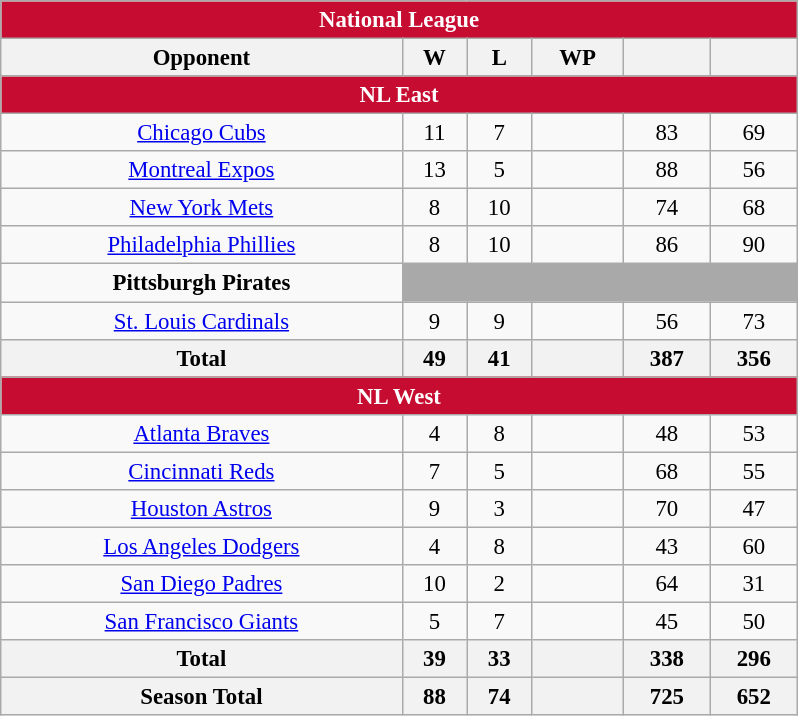<table class="wikitable" style="font-size:95%; text-align:center; width:35em;margin: 0.5em auto;">
<tr>
<th colspan="7" style="background:#c60c30; color:#ffffff;">National League</th>
</tr>
<tr>
<th>Opponent</th>
<th>W</th>
<th>L</th>
<th>WP</th>
<th></th>
<th></th>
</tr>
<tr>
<th colspan="7" style="background:#c60c30; color:#ffffff;">NL East</th>
</tr>
<tr>
<td><a href='#'>Chicago Cubs</a></td>
<td>11</td>
<td>7</td>
<td></td>
<td>83</td>
<td>69</td>
</tr>
<tr>
<td><a href='#'>Montreal Expos</a></td>
<td>13</td>
<td>5</td>
<td></td>
<td>88</td>
<td>56</td>
</tr>
<tr>
<td><a href='#'>New York Mets</a></td>
<td>8</td>
<td>10</td>
<td></td>
<td>74</td>
<td>68</td>
</tr>
<tr>
<td><a href='#'>Philadelphia Phillies</a></td>
<td>8</td>
<td>10</td>
<td></td>
<td>86</td>
<td>90</td>
</tr>
<tr>
<td><strong>Pittsburgh Pirates</strong></td>
<td colspan=5 style="background:darkgray;"></td>
</tr>
<tr>
<td><a href='#'>St. Louis Cardinals</a></td>
<td>9</td>
<td>9</td>
<td></td>
<td>56</td>
<td>73</td>
</tr>
<tr>
<th>Total</th>
<th>49</th>
<th>41</th>
<th></th>
<th>387</th>
<th>356</th>
</tr>
<tr>
<th colspan="7" style="background:#c60c30; color:#ffffff;">NL West</th>
</tr>
<tr>
<td><a href='#'>Atlanta Braves</a></td>
<td>4</td>
<td>8</td>
<td></td>
<td>48</td>
<td>53</td>
</tr>
<tr>
<td><a href='#'>Cincinnati Reds</a></td>
<td>7</td>
<td>5</td>
<td></td>
<td>68</td>
<td>55</td>
</tr>
<tr>
<td><a href='#'>Houston Astros</a></td>
<td>9</td>
<td>3</td>
<td></td>
<td>70</td>
<td>47</td>
</tr>
<tr>
<td><a href='#'>Los Angeles Dodgers</a></td>
<td>4</td>
<td>8</td>
<td></td>
<td>43</td>
<td>60</td>
</tr>
<tr>
<td><a href='#'>San Diego Padres</a></td>
<td>10</td>
<td>2</td>
<td></td>
<td>64</td>
<td>31</td>
</tr>
<tr>
<td><a href='#'>San Francisco Giants</a></td>
<td>5</td>
<td>7</td>
<td></td>
<td>45</td>
<td>50</td>
</tr>
<tr>
<th>Total</th>
<th>39</th>
<th>33</th>
<th></th>
<th>338</th>
<th>296</th>
</tr>
<tr>
<th>Season Total</th>
<th>88</th>
<th>74</th>
<th></th>
<th>725</th>
<th>652</th>
</tr>
</table>
